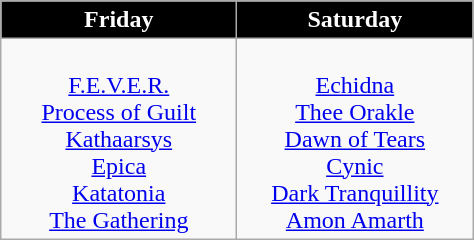<table class="wikitable">
<tr>
<th width=150px style="background:black; color:white">Friday</th>
<th width=150px style="background:black; color:white">Saturday</th>
</tr>
<tr>
<td style="text-align: center;"><br><a href='#'>F.E.V.E.R.</a><br>
<a href='#'>Process of Guilt</a><br>
<a href='#'>Kathaarsys</a><br>
<a href='#'>Epica</a><br>
<a href='#'>Katatonia</a><br>
<a href='#'>The Gathering</a></td>
<td style="text-align: center;"><br><a href='#'>Echidna</a><br>
<a href='#'>Thee Orakle</a><br>
<a href='#'>Dawn of Tears</a><br>
<a href='#'>Cynic</a><br>
<a href='#'>Dark Tranquillity</a><br>
<a href='#'>Amon Amarth</a></td>
</tr>
</table>
